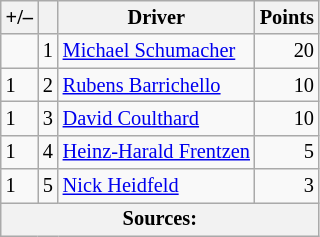<table class="wikitable" style="font-size: 85%;">
<tr>
<th scope="col">+/–</th>
<th scope="col"></th>
<th scope="col">Driver</th>
<th scope="col">Points</th>
</tr>
<tr>
<td align="left"></td>
<td align="center">1</td>
<td> <a href='#'>Michael Schumacher</a></td>
<td align="right">20</td>
</tr>
<tr>
<td align="left"> 1</td>
<td align="center">2</td>
<td> <a href='#'>Rubens Barrichello</a></td>
<td align="right">10</td>
</tr>
<tr>
<td align="left"> 1</td>
<td align="center">3</td>
<td> <a href='#'>David Coulthard</a></td>
<td align="right">10</td>
</tr>
<tr>
<td align="left"> 1</td>
<td align="center">4</td>
<td> <a href='#'>Heinz-Harald Frentzen</a></td>
<td align="right">5</td>
</tr>
<tr>
<td align="left"> 1</td>
<td align="center">5</td>
<td> <a href='#'>Nick Heidfeld</a></td>
<td align="right">3</td>
</tr>
<tr>
<th colspan=4>Sources:</th>
</tr>
</table>
